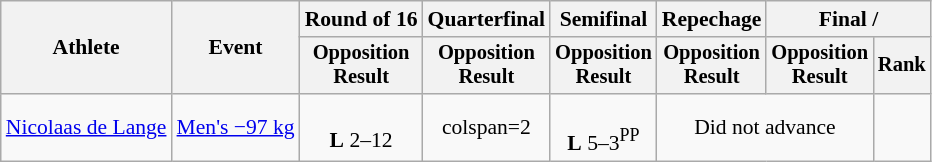<table class="wikitable" style="font-size:90%">
<tr>
<th rowspan=2>Athlete</th>
<th rowspan=2>Event</th>
<th>Round of 16</th>
<th>Quarterfinal</th>
<th>Semifinal</th>
<th>Repechage</th>
<th colspan=2>Final / </th>
</tr>
<tr style="font-size: 95%">
<th>Opposition<br>Result</th>
<th>Opposition<br>Result</th>
<th>Opposition<br>Result</th>
<th>Opposition<br>Result</th>
<th>Opposition<br>Result</th>
<th>Rank</th>
</tr>
<tr align=center>
<td align=left><a href='#'>Nicolaas de Lange</a></td>
<td align=left><a href='#'>Men's −97 kg</a></td>
<td><br><strong>L</strong> 2–12</td>
<td>colspan=2 </td>
<td><br><strong>L</strong> 5–3<sup>PP</sup></td>
<td colspan="2">Did not advance</td>
</tr>
</table>
